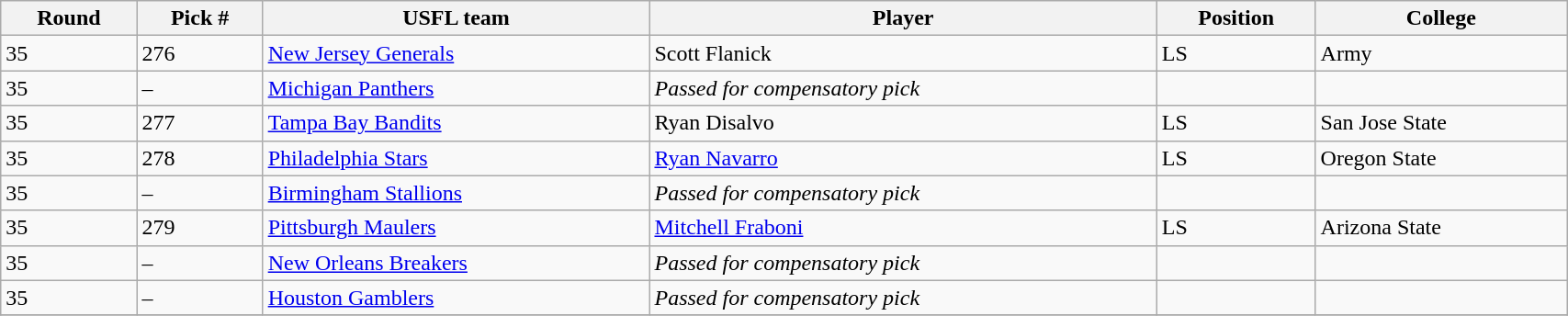<table class="wikitable sortable sortable" style="width: 90%">
<tr>
<th>Round</th>
<th>Pick #</th>
<th>USFL team</th>
<th>Player</th>
<th>Position</th>
<th>College</th>
</tr>
<tr>
<td>35</td>
<td>276</td>
<td><a href='#'>New Jersey Generals</a></td>
<td>Scott Flanick</td>
<td>LS</td>
<td>Army</td>
</tr>
<tr>
<td>35</td>
<td>–</td>
<td><a href='#'>Michigan Panthers</a></td>
<td><em>Passed for compensatory pick</em></td>
<td></td>
<td></td>
</tr>
<tr>
<td>35</td>
<td>277</td>
<td><a href='#'>Tampa Bay Bandits</a></td>
<td>Ryan Disalvo</td>
<td>LS</td>
<td>San Jose State</td>
</tr>
<tr>
<td>35</td>
<td>278</td>
<td><a href='#'>Philadelphia Stars</a></td>
<td><a href='#'>Ryan Navarro</a></td>
<td>LS</td>
<td>Oregon State</td>
</tr>
<tr>
<td>35</td>
<td>–</td>
<td><a href='#'>Birmingham Stallions</a></td>
<td><em>Passed for compensatory pick</em></td>
<td></td>
<td></td>
</tr>
<tr>
<td>35</td>
<td>279</td>
<td><a href='#'>Pittsburgh Maulers</a></td>
<td><a href='#'>Mitchell Fraboni</a></td>
<td>LS</td>
<td>Arizona State</td>
</tr>
<tr>
<td>35</td>
<td>–</td>
<td><a href='#'>New Orleans Breakers</a></td>
<td><em>Passed for compensatory pick</em></td>
<td></td>
<td></td>
</tr>
<tr>
<td>35</td>
<td>–</td>
<td><a href='#'>Houston Gamblers</a></td>
<td><em>Passed for compensatory pick</em></td>
<td></td>
<td></td>
</tr>
<tr>
</tr>
</table>
